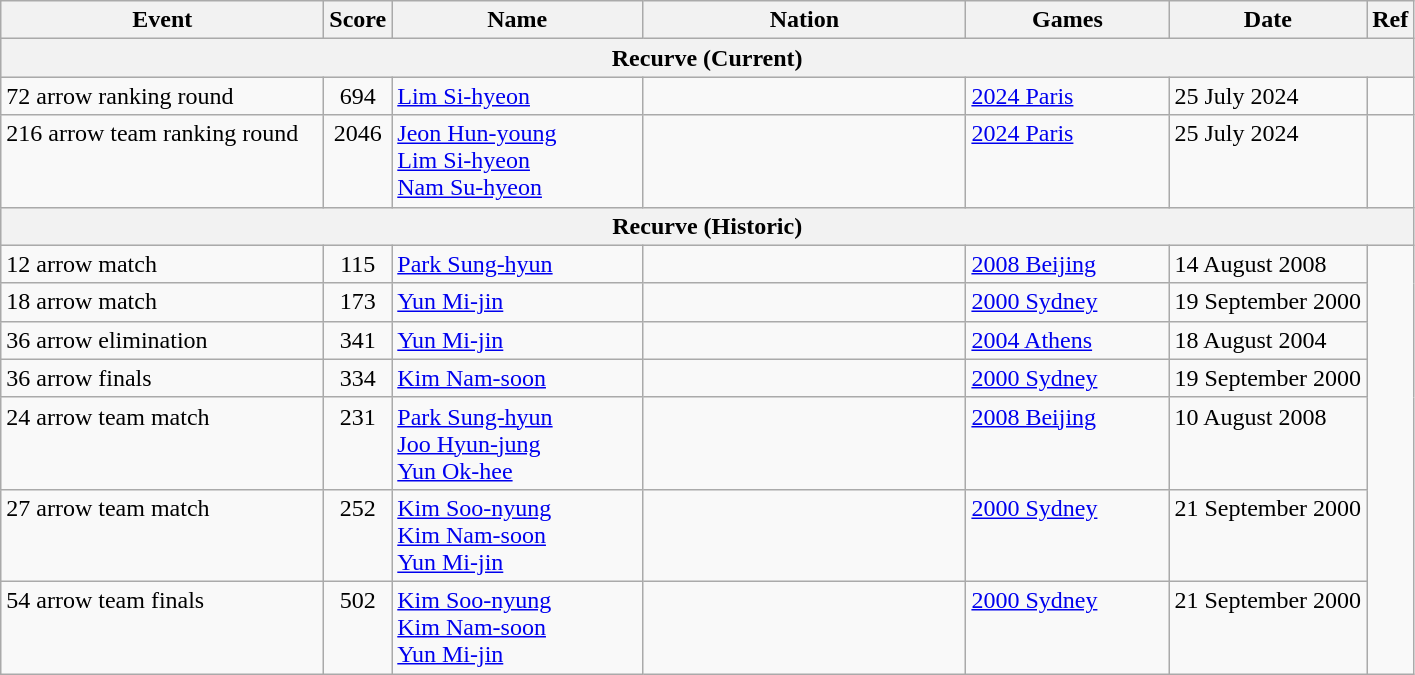<table class="wikitable">
<tr>
<th style="width:13em">Event</th>
<th>Score</th>
<th style="width:10em">Name</th>
<th style="width:13em">Nation</th>
<th style="width:8em">Games</th>
<th>Date</th>
<th>Ref</th>
</tr>
<tr bgcolor="#DDDDDD">
<th colspan="7">Recurve (Current)</th>
</tr>
<tr>
<td>72 arrow ranking round</td>
<td align=center>694</td>
<td><a href='#'>Lim Si-hyeon</a></td>
<td></td>
<td> <a href='#'>2024 Paris</a></td>
<td>25 July 2024</td>
<td></td>
</tr>
<tr valign=top>
<td>216 arrow team ranking round</td>
<td align=center>2046</td>
<td><a href='#'>Jeon Hun-young</a><br><a href='#'>Lim Si-hyeon</a><br><a href='#'>Nam Su-hyeon</a></td>
<td></td>
<td> <a href='#'>2024 Paris</a></td>
<td>25 July 2024</td>
<td></td>
</tr>
<tr bgcolor="#DDDDDD">
<th colspan="7">Recurve (Historic)</th>
</tr>
<tr>
<td>12 arrow match</td>
<td align=center>115</td>
<td><a href='#'>Park Sung-hyun</a></td>
<td></td>
<td> <a href='#'>2008 Beijing</a></td>
<td>14 August 2008</td>
</tr>
<tr>
<td>18 arrow match</td>
<td align=center>173</td>
<td><a href='#'>Yun Mi-jin</a></td>
<td></td>
<td> <a href='#'>2000 Sydney</a></td>
<td>19 September 2000</td>
</tr>
<tr>
<td>36 arrow elimination</td>
<td align=center>341</td>
<td><a href='#'>Yun Mi-jin</a></td>
<td></td>
<td> <a href='#'>2004 Athens</a></td>
<td>18 August 2004</td>
</tr>
<tr>
<td>36 arrow finals</td>
<td align=center>334</td>
<td><a href='#'>Kim Nam-soon</a></td>
<td></td>
<td> <a href='#'>2000 Sydney</a></td>
<td>19 September 2000</td>
</tr>
<tr valign=top>
<td>24 arrow team match</td>
<td align=center>231</td>
<td><a href='#'>Park Sung-hyun</a><br><a href='#'>Joo Hyun-jung</a><br><a href='#'>Yun Ok-hee</a></td>
<td></td>
<td> <a href='#'>2008 Beijing</a></td>
<td>10 August 2008</td>
</tr>
<tr valign=top>
<td>27 arrow team match</td>
<td align=center>252</td>
<td><a href='#'>Kim Soo-nyung</a><br><a href='#'>Kim Nam-soon</a><br><a href='#'>Yun Mi-jin</a></td>
<td></td>
<td> <a href='#'>2000 Sydney</a></td>
<td>21 September 2000</td>
</tr>
<tr valign=top>
<td>54 arrow team finals</td>
<td align=center>502</td>
<td><a href='#'>Kim Soo-nyung</a><br><a href='#'>Kim Nam-soon</a><br><a href='#'>Yun Mi-jin</a></td>
<td></td>
<td> <a href='#'>2000 Sydney</a></td>
<td>21 September 2000</td>
</tr>
</table>
